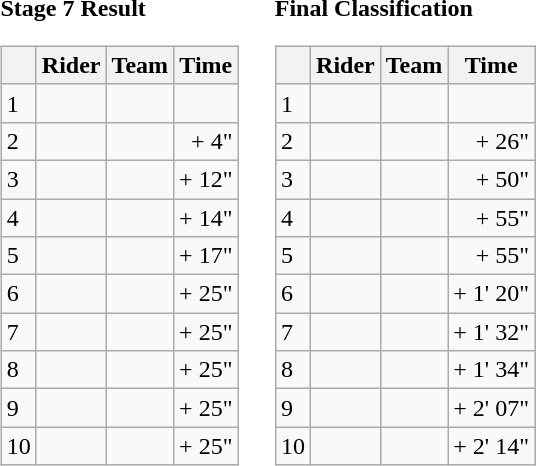<table>
<tr>
<td><strong>Stage 7 Result</strong><br><table class="wikitable">
<tr>
<th></th>
<th>Rider</th>
<th>Team</th>
<th>Time</th>
</tr>
<tr>
<td>1</td>
<td></td>
<td></td>
<td align="right"></td>
</tr>
<tr>
<td>2</td>
<td></td>
<td></td>
<td align="right">+ 4"</td>
</tr>
<tr>
<td>3</td>
<td></td>
<td></td>
<td align="right">+ 12"</td>
</tr>
<tr>
<td>4</td>
<td></td>
<td></td>
<td align="right">+ 14"</td>
</tr>
<tr>
<td>5</td>
<td></td>
<td></td>
<td align="right">+ 17"</td>
</tr>
<tr>
<td>6</td>
<td></td>
<td></td>
<td align="right">+ 25"</td>
</tr>
<tr>
<td>7</td>
<td></td>
<td></td>
<td align="right">+ 25"</td>
</tr>
<tr>
<td>8</td>
<td> </td>
<td></td>
<td align="right">+ 25"</td>
</tr>
<tr>
<td>9</td>
<td></td>
<td></td>
<td align="right">+ 25"</td>
</tr>
<tr>
<td>10</td>
<td> </td>
<td></td>
<td align="right">+ 25"</td>
</tr>
</table>
</td>
<td></td>
<td><strong>Final Classification</strong><br><table class="wikitable">
<tr>
<th></th>
<th>Rider</th>
<th>Team</th>
<th>Time</th>
</tr>
<tr>
<td>1</td>
<td> </td>
<td></td>
<td align="right"></td>
</tr>
<tr>
<td>2</td>
<td></td>
<td></td>
<td align="right">+ 26"</td>
</tr>
<tr>
<td>3</td>
<td></td>
<td></td>
<td align="right">+ 50"</td>
</tr>
<tr>
<td>4</td>
<td></td>
<td></td>
<td align="right">+ 55"</td>
</tr>
<tr>
<td>5</td>
<td></td>
<td></td>
<td align="right">+ 55"</td>
</tr>
<tr>
<td>6</td>
<td></td>
<td></td>
<td align="right">+ 1' 20"</td>
</tr>
<tr>
<td>7</td>
<td></td>
<td></td>
<td align="right">+ 1' 32"</td>
</tr>
<tr>
<td>8</td>
<td></td>
<td></td>
<td align="right">+ 1' 34"</td>
</tr>
<tr>
<td>9</td>
<td></td>
<td></td>
<td align="right">+ 2' 07"</td>
</tr>
<tr>
<td>10</td>
<td></td>
<td></td>
<td align="right">+ 2' 14"</td>
</tr>
</table>
</td>
</tr>
</table>
